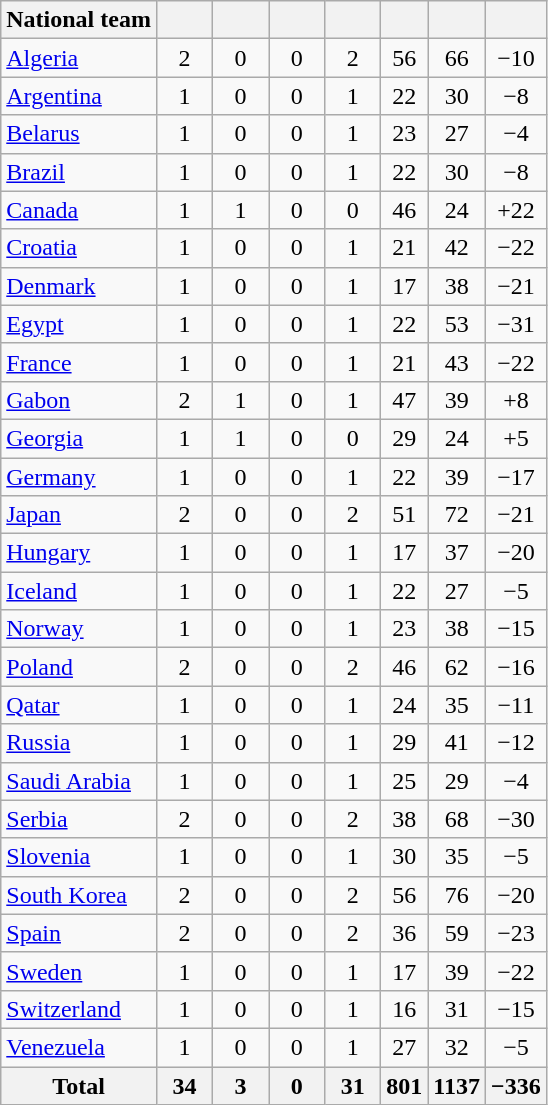<table class="wikitable" style="text-align: center;">
<tr>
<th>National team</th>
<th width="30"></th>
<th width="30"></th>
<th width="30"></th>
<th width="30"></th>
<th></th>
<th></th>
<th></th>
</tr>
<tr>
<td align="left"> <a href='#'>Algeria</a></td>
<td>2</td>
<td>0</td>
<td>0</td>
<td>2</td>
<td>56</td>
<td>66</td>
<td>−10</td>
</tr>
<tr>
<td align="left"> <a href='#'>Argentina</a></td>
<td>1</td>
<td>0</td>
<td>0</td>
<td>1</td>
<td>22</td>
<td>30</td>
<td>−8</td>
</tr>
<tr>
<td align="left"> <a href='#'>Belarus</a></td>
<td>1</td>
<td>0</td>
<td>0</td>
<td>1</td>
<td>23</td>
<td>27</td>
<td>−4</td>
</tr>
<tr>
<td align="left"> <a href='#'>Brazil</a></td>
<td>1</td>
<td>0</td>
<td>0</td>
<td>1</td>
<td>22</td>
<td>30</td>
<td>−8</td>
</tr>
<tr>
<td align="left"> <a href='#'>Canada</a></td>
<td>1</td>
<td>1</td>
<td>0</td>
<td>0</td>
<td>46</td>
<td>24</td>
<td>+22</td>
</tr>
<tr>
<td align="left"> <a href='#'>Croatia</a></td>
<td>1</td>
<td>0</td>
<td>0</td>
<td>1</td>
<td>21</td>
<td>42</td>
<td>−22</td>
</tr>
<tr>
<td align="left"> <a href='#'>Denmark</a></td>
<td>1</td>
<td>0</td>
<td>0</td>
<td>1</td>
<td>17</td>
<td>38</td>
<td>−21</td>
</tr>
<tr>
<td align="left"> <a href='#'>Egypt</a></td>
<td>1</td>
<td>0</td>
<td>0</td>
<td>1</td>
<td>22</td>
<td>53</td>
<td>−31</td>
</tr>
<tr>
<td align="left"> <a href='#'>France</a></td>
<td>1</td>
<td>0</td>
<td>0</td>
<td>1</td>
<td>21</td>
<td>43</td>
<td>−22</td>
</tr>
<tr>
<td align="left"> <a href='#'>Gabon</a></td>
<td>2</td>
<td>1</td>
<td>0</td>
<td>1</td>
<td>47</td>
<td>39</td>
<td>+8</td>
</tr>
<tr>
<td align="left"> <a href='#'>Georgia</a></td>
<td>1</td>
<td>1</td>
<td>0</td>
<td>0</td>
<td>29</td>
<td>24</td>
<td>+5</td>
</tr>
<tr>
<td align="left"> <a href='#'>Germany</a></td>
<td>1</td>
<td>0</td>
<td>0</td>
<td>1</td>
<td>22</td>
<td>39</td>
<td>−17</td>
</tr>
<tr>
<td align="left"> <a href='#'>Japan</a></td>
<td>2</td>
<td>0</td>
<td>0</td>
<td>2</td>
<td>51</td>
<td>72</td>
<td>−21</td>
</tr>
<tr>
<td align="left"> <a href='#'>Hungary</a></td>
<td>1</td>
<td>0</td>
<td>0</td>
<td>1</td>
<td>17</td>
<td>37</td>
<td>−20</td>
</tr>
<tr>
<td align="left"> <a href='#'>Iceland</a></td>
<td>1</td>
<td>0</td>
<td>0</td>
<td>1</td>
<td>22</td>
<td>27</td>
<td>−5</td>
</tr>
<tr>
<td align="left"> <a href='#'>Norway</a></td>
<td>1</td>
<td>0</td>
<td>0</td>
<td>1</td>
<td>23</td>
<td>38</td>
<td>−15</td>
</tr>
<tr>
<td align="left"> <a href='#'>Poland</a></td>
<td>2</td>
<td>0</td>
<td>0</td>
<td>2</td>
<td>46</td>
<td>62</td>
<td>−16</td>
</tr>
<tr>
<td align="left"> <a href='#'>Qatar</a></td>
<td>1</td>
<td>0</td>
<td>0</td>
<td>1</td>
<td>24</td>
<td>35</td>
<td>−11</td>
</tr>
<tr>
<td align="left"> <a href='#'>Russia</a></td>
<td>1</td>
<td>0</td>
<td>0</td>
<td>1</td>
<td>29</td>
<td>41</td>
<td>−12</td>
</tr>
<tr>
<td align="left"> <a href='#'>Saudi Arabia</a></td>
<td>1</td>
<td>0</td>
<td>0</td>
<td>1</td>
<td>25</td>
<td>29</td>
<td>−4</td>
</tr>
<tr>
<td align="left"> <a href='#'>Serbia</a></td>
<td>2</td>
<td>0</td>
<td>0</td>
<td>2</td>
<td>38</td>
<td>68</td>
<td>−30</td>
</tr>
<tr>
<td align="left"> <a href='#'>Slovenia</a></td>
<td>1</td>
<td>0</td>
<td>0</td>
<td>1</td>
<td>30</td>
<td>35</td>
<td>−5</td>
</tr>
<tr>
<td align="left"> <a href='#'>South Korea</a></td>
<td>2</td>
<td>0</td>
<td>0</td>
<td>2</td>
<td>56</td>
<td>76</td>
<td>−20</td>
</tr>
<tr>
<td align="left"> <a href='#'>Spain</a></td>
<td>2</td>
<td>0</td>
<td>0</td>
<td>2</td>
<td>36</td>
<td>59</td>
<td>−23</td>
</tr>
<tr>
<td align="left"> <a href='#'>Sweden</a></td>
<td>1</td>
<td>0</td>
<td>0</td>
<td>1</td>
<td>17</td>
<td>39</td>
<td>−22</td>
</tr>
<tr>
<td align="left"> <a href='#'>Switzerland</a></td>
<td>1</td>
<td>0</td>
<td>0</td>
<td>1</td>
<td>16</td>
<td>31</td>
<td>−15</td>
</tr>
<tr>
<td align="left"> <a href='#'>Venezuela</a></td>
<td>1</td>
<td>0</td>
<td>0</td>
<td>1</td>
<td>27</td>
<td>32</td>
<td>−5</td>
</tr>
<tr>
<th>Total</th>
<th>34</th>
<th>3</th>
<th>0</th>
<th>31</th>
<th>801</th>
<th>1137</th>
<th>−336</th>
</tr>
</table>
